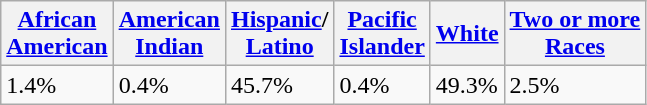<table class="wikitable">
<tr>
<th><a href='#'>African</a><br><a href='#'>American</a></th>
<th><a href='#'>American</a><br><a href='#'>Indian</a></th>
<th><a href='#'>Hispanic</a>/<br><a href='#'>Latino</a></th>
<th><a href='#'>Pacific</a><br><a href='#'>Islander</a></th>
<th><a href='#'>White</a></th>
<th><a href='#'>Two or more</a><br><a href='#'>Races</a></th>
</tr>
<tr>
<td>1.4%</td>
<td>0.4%</td>
<td>45.7%</td>
<td>0.4%</td>
<td>49.3%</td>
<td>2.5%</td>
</tr>
</table>
